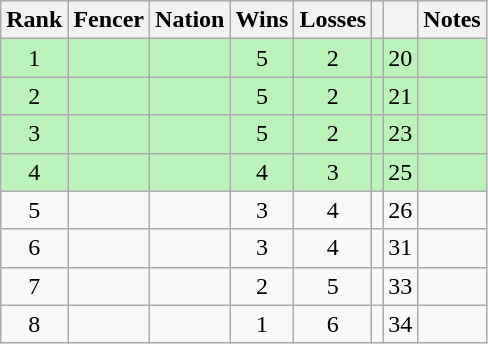<table class="wikitable sortable" style="text-align: center;">
<tr>
<th>Rank</th>
<th>Fencer</th>
<th>Nation</th>
<th>Wins</th>
<th>Losses</th>
<th></th>
<th></th>
<th>Notes</th>
</tr>
<tr style="background:#bbf3bb;">
<td>1</td>
<td align=left></td>
<td align=left></td>
<td>5</td>
<td>2</td>
<td></td>
<td>20</td>
<td></td>
</tr>
<tr style="background:#bbf3bb;">
<td>2</td>
<td align=left></td>
<td align=left></td>
<td>5</td>
<td>2</td>
<td></td>
<td>21</td>
<td></td>
</tr>
<tr style="background:#bbf3bb;">
<td>3</td>
<td align=left></td>
<td align=left></td>
<td>5</td>
<td>2</td>
<td></td>
<td>23</td>
<td></td>
</tr>
<tr style="background:#bbf3bb;">
<td>4</td>
<td align=left></td>
<td align=left></td>
<td>4</td>
<td>3</td>
<td></td>
<td>25</td>
<td></td>
</tr>
<tr>
<td>5</td>
<td align=left></td>
<td align=left></td>
<td>3</td>
<td>4</td>
<td></td>
<td>26</td>
<td></td>
</tr>
<tr>
<td>6</td>
<td align=left></td>
<td align=left></td>
<td>3</td>
<td>4</td>
<td></td>
<td>31</td>
<td></td>
</tr>
<tr>
<td>7</td>
<td align=left></td>
<td align=left></td>
<td>2</td>
<td>5</td>
<td></td>
<td>33</td>
<td></td>
</tr>
<tr>
<td>8</td>
<td align=left></td>
<td align=left></td>
<td>1</td>
<td>6</td>
<td></td>
<td>34</td>
<td></td>
</tr>
</table>
